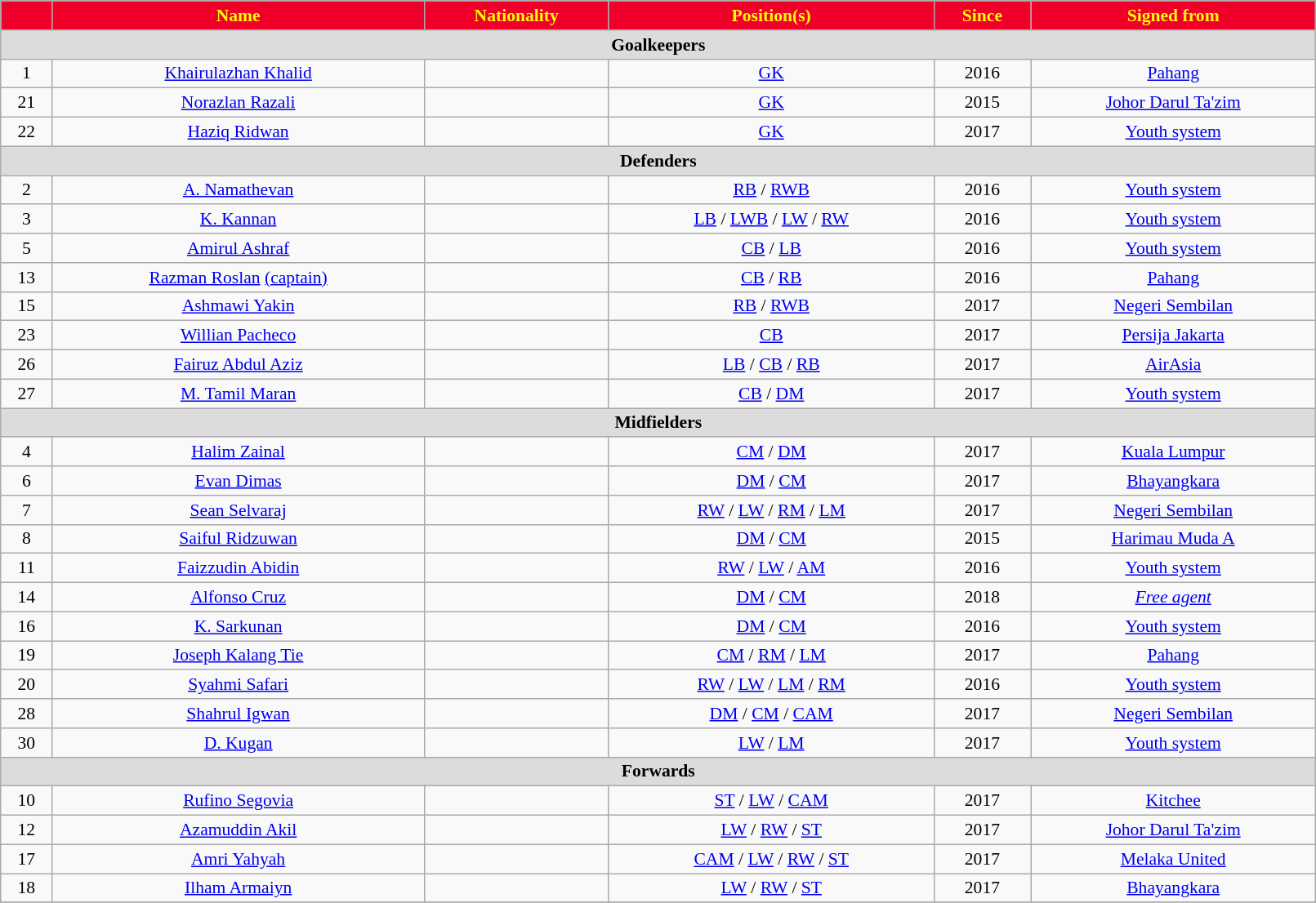<table class="wikitable" style="text-align:center; font-size:90%; width:85%;">
<tr>
<th style="background:#EF0029; color:yellow; text-align:center;"></th>
<th style="background:#EF0029; color:yellow; text-align:center;">Name</th>
<th style="background:#EF0029; color:yellow; text-align:center;">Nationality</th>
<th style="background:#EF0029; color:yellow; text-align:center;">Position(s)</th>
<th style="background:#EF0029; color:yellow; text-align:center;">Since</th>
<th style="background:#EF0029; color:yellow; text-align:center;">Signed from</th>
</tr>
<tr>
<th colspan="9" style="background:#dcdcdc; text-align:center;">Goalkeepers</th>
</tr>
<tr>
<td>1</td>
<td><a href='#'>Khairulazhan Khalid</a></td>
<td></td>
<td><a href='#'>GK</a></td>
<td>2016</td>
<td><a href='#'>Pahang</a></td>
</tr>
<tr>
<td>21</td>
<td><a href='#'>Norazlan Razali</a></td>
<td></td>
<td><a href='#'>GK</a></td>
<td>2015</td>
<td><a href='#'>Johor Darul Ta'zim</a></td>
</tr>
<tr>
<td>22</td>
<td><a href='#'>Haziq Ridwan</a></td>
<td></td>
<td><a href='#'>GK</a></td>
<td>2017</td>
<td><a href='#'>Youth system</a></td>
</tr>
<tr>
<th colspan="9" style="background:#dcdcdc; text-align:center;">Defenders</th>
</tr>
<tr>
<td>2</td>
<td><a href='#'>A. Namathevan</a></td>
<td></td>
<td><a href='#'>RB</a> / <a href='#'>RWB</a></td>
<td>2016</td>
<td><a href='#'>Youth system</a></td>
</tr>
<tr>
<td>3</td>
<td><a href='#'>K. Kannan</a></td>
<td></td>
<td><a href='#'>LB</a> / <a href='#'>LWB</a> / <a href='#'>LW</a> / <a href='#'>RW</a></td>
<td>2016</td>
<td><a href='#'>Youth system</a></td>
</tr>
<tr>
<td>5</td>
<td><a href='#'>Amirul Ashraf</a></td>
<td></td>
<td><a href='#'>CB</a> / <a href='#'>LB</a></td>
<td>2016</td>
<td><a href='#'>Youth system</a></td>
</tr>
<tr>
<td>13</td>
<td><a href='#'>Razman Roslan</a> <a href='#'>(captain)</a></td>
<td></td>
<td><a href='#'>CB</a> / <a href='#'>RB</a></td>
<td>2016</td>
<td><a href='#'>Pahang</a></td>
</tr>
<tr>
<td>15</td>
<td><a href='#'>Ashmawi Yakin</a></td>
<td></td>
<td><a href='#'>RB</a> / <a href='#'>RWB</a></td>
<td>2017</td>
<td><a href='#'>Negeri Sembilan</a></td>
</tr>
<tr>
<td>23</td>
<td><a href='#'>Willian Pacheco</a></td>
<td></td>
<td><a href='#'>CB</a></td>
<td>2017</td>
<td> <a href='#'>Persija Jakarta</a></td>
</tr>
<tr>
<td>26</td>
<td><a href='#'>Fairuz Abdul Aziz</a></td>
<td></td>
<td><a href='#'>LB</a> / <a href='#'>CB</a> / <a href='#'>RB</a></td>
<td>2017</td>
<td><a href='#'>AirAsia</a></td>
</tr>
<tr>
<td>27</td>
<td><a href='#'>M. Tamil Maran</a></td>
<td></td>
<td><a href='#'>CB</a> / <a href='#'>DM</a></td>
<td>2017</td>
<td><a href='#'>Youth system</a></td>
</tr>
<tr>
<th colspan="9" style="background:#dcdcdc; text-align:center;">Midfielders</th>
</tr>
<tr>
<td>4</td>
<td><a href='#'>Halim Zainal</a></td>
<td></td>
<td><a href='#'>CM</a> / <a href='#'>DM</a></td>
<td>2017</td>
<td><a href='#'>Kuala Lumpur</a></td>
</tr>
<tr>
<td>6</td>
<td><a href='#'>Evan Dimas</a></td>
<td></td>
<td><a href='#'>DM</a> / <a href='#'>CM</a></td>
<td>2017</td>
<td> <a href='#'>Bhayangkara</a></td>
</tr>
<tr>
<td>7</td>
<td><a href='#'>Sean Selvaraj</a></td>
<td></td>
<td><a href='#'>RW</a> / <a href='#'>LW</a> / <a href='#'>RM</a> / <a href='#'>LM</a></td>
<td>2017</td>
<td><a href='#'>Negeri Sembilan</a></td>
</tr>
<tr>
<td>8</td>
<td><a href='#'>Saiful Ridzuwan</a></td>
<td></td>
<td><a href='#'>DM</a> / <a href='#'>CM</a></td>
<td>2015</td>
<td><a href='#'>Harimau Muda A</a></td>
</tr>
<tr>
<td>11</td>
<td><a href='#'>Faizzudin Abidin</a></td>
<td></td>
<td><a href='#'>RW</a> / <a href='#'>LW</a> / <a href='#'>AM</a></td>
<td>2016</td>
<td><a href='#'>Youth system</a></td>
</tr>
<tr>
<td>14</td>
<td><a href='#'>Alfonso Cruz</a></td>
<td></td>
<td><a href='#'>DM</a> / <a href='#'>CM</a></td>
<td>2018</td>
<td><em><a href='#'>Free agent</a></em></td>
</tr>
<tr>
<td>16</td>
<td><a href='#'>K. Sarkunan</a></td>
<td></td>
<td><a href='#'>DM</a> / <a href='#'>CM</a></td>
<td>2016</td>
<td><a href='#'>Youth system</a></td>
</tr>
<tr>
<td>19</td>
<td><a href='#'>Joseph Kalang Tie</a></td>
<td></td>
<td><a href='#'>CM</a> / <a href='#'>RM</a> / <a href='#'>LM</a></td>
<td>2017</td>
<td><a href='#'>Pahang</a></td>
</tr>
<tr>
<td>20</td>
<td><a href='#'>Syahmi Safari</a></td>
<td></td>
<td><a href='#'>RW</a> / <a href='#'>LW</a> / <a href='#'>LM</a> / <a href='#'>RM</a></td>
<td>2016</td>
<td><a href='#'>Youth system</a></td>
</tr>
<tr>
<td>28</td>
<td><a href='#'>Shahrul Igwan</a></td>
<td></td>
<td><a href='#'>DM</a> / <a href='#'>CM</a> / <a href='#'>CAM</a></td>
<td>2017</td>
<td><a href='#'>Negeri Sembilan</a></td>
</tr>
<tr>
<td>30</td>
<td><a href='#'>D. Kugan</a></td>
<td></td>
<td><a href='#'>LW</a> / <a href='#'>LM</a></td>
<td>2017</td>
<td><a href='#'>Youth system</a></td>
</tr>
<tr>
<th colspan="9" style="background:#dcdcdc; text-align:center;">Forwards</th>
</tr>
<tr>
<td>10</td>
<td><a href='#'>Rufino Segovia</a></td>
<td></td>
<td><a href='#'>ST</a> / <a href='#'>LW</a> / <a href='#'>CAM</a></td>
<td>2017</td>
<td> <a href='#'>Kitchee</a></td>
</tr>
<tr>
<td>12</td>
<td><a href='#'>Azamuddin Akil</a></td>
<td></td>
<td><a href='#'>LW</a> / <a href='#'>RW</a> / <a href='#'>ST</a></td>
<td>2017</td>
<td><a href='#'>Johor Darul Ta'zim</a></td>
</tr>
<tr>
<td>17</td>
<td><a href='#'>Amri Yahyah</a></td>
<td></td>
<td><a href='#'>CAM</a> / <a href='#'>LW</a> / <a href='#'>RW</a> / <a href='#'>ST</a></td>
<td>2017</td>
<td><a href='#'>Melaka United</a></td>
</tr>
<tr>
<td>18</td>
<td><a href='#'>Ilham Armaiyn</a></td>
<td></td>
<td><a href='#'>LW</a> / <a href='#'>RW</a> / <a href='#'>ST</a></td>
<td>2017</td>
<td> <a href='#'>Bhayangkara</a></td>
</tr>
<tr>
</tr>
</table>
